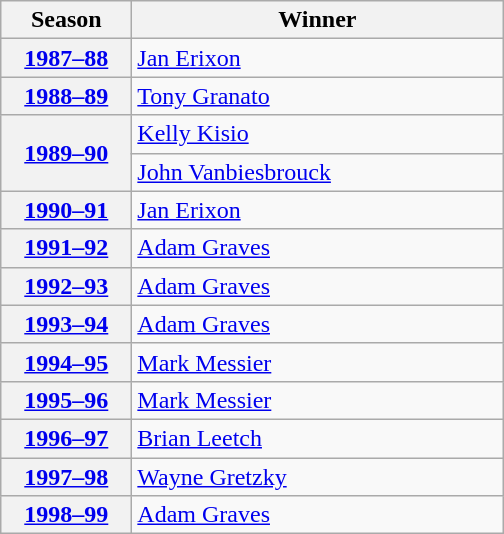<table class="wikitable">
<tr>
<th scope="col" style="width:5em">Season</th>
<th scope="col" style="width:15em">Winner</th>
</tr>
<tr>
<th scope="row"><a href='#'>1987–88</a></th>
<td><a href='#'>Jan Erixon</a></td>
</tr>
<tr>
<th scope="row"><a href='#'>1988–89</a></th>
<td><a href='#'>Tony Granato</a></td>
</tr>
<tr>
<th scope="row" rowspan="2"><a href='#'>1989–90</a></th>
<td><a href='#'>Kelly Kisio</a></td>
</tr>
<tr>
<td><a href='#'>John Vanbiesbrouck</a></td>
</tr>
<tr>
<th scope="row"><a href='#'>1990–91</a></th>
<td><a href='#'>Jan Erixon</a></td>
</tr>
<tr>
<th scope="row"><a href='#'>1991–92</a></th>
<td><a href='#'>Adam Graves</a></td>
</tr>
<tr>
<th scope="row"><a href='#'>1992–93</a></th>
<td><a href='#'>Adam Graves</a></td>
</tr>
<tr>
<th scope="row"><a href='#'>1993–94</a></th>
<td><a href='#'>Adam Graves</a></td>
</tr>
<tr>
<th scope="row"><a href='#'>1994–95</a></th>
<td><a href='#'>Mark Messier</a></td>
</tr>
<tr>
<th scope="row"><a href='#'>1995–96</a></th>
<td><a href='#'>Mark Messier</a></td>
</tr>
<tr>
<th scope="row"><a href='#'>1996–97</a></th>
<td><a href='#'>Brian Leetch</a></td>
</tr>
<tr>
<th scope="row"><a href='#'>1997–98</a></th>
<td><a href='#'>Wayne Gretzky</a></td>
</tr>
<tr>
<th scope="row"><a href='#'>1998–99</a></th>
<td><a href='#'>Adam Graves</a></td>
</tr>
</table>
